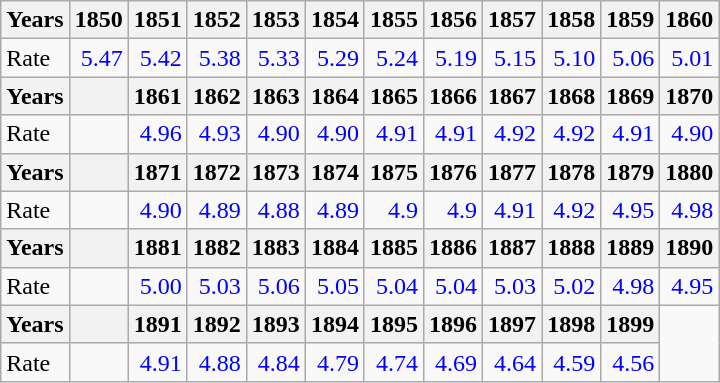<table class="wikitable" style="text-align:right">
<tr>
<th>Years</th>
<th>1850</th>
<th>1851</th>
<th>1852</th>
<th>1853</th>
<th>1854</th>
<th>1855</th>
<th>1856</th>
<th>1857</th>
<th>1858</th>
<th>1859</th>
<th>1860</th>
</tr>
<tr>
<td align="left">Rate</td>
<td style="text-align:right; color:blue;">5.47</td>
<td style="text-align:right; color:blue;">5.42</td>
<td style="text-align:right; color:blue;">5.38</td>
<td style="text-align:right; color:blue;">5.33</td>
<td style="text-align:right; color:blue;">5.29</td>
<td style="text-align:right; color:blue;">5.24</td>
<td style="text-align:right; color:blue;">5.19</td>
<td style="text-align:right; color:blue;">5.15</td>
<td style="text-align:right; color:blue;">5.10</td>
<td style="text-align:right; color:blue;">5.06</td>
<td style="text-align:right; color:blue;">5.01</td>
</tr>
<tr>
<th>Years</th>
<th></th>
<th>1861</th>
<th>1862</th>
<th>1863</th>
<th>1864</th>
<th>1865</th>
<th>1866</th>
<th>1867</th>
<th>1868</th>
<th>1869</th>
<th>1870</th>
</tr>
<tr>
<td align="left">Rate</td>
<td></td>
<td style="text-align:right; color:blue;">4.96</td>
<td style="text-align:right; color:blue;">4.93</td>
<td style="text-align:right; color:blue;">4.90</td>
<td style="text-align:right; color:blue;">4.90</td>
<td style="text-align:right; color:blue;">4.91</td>
<td style="text-align:right; color:blue;">4.91</td>
<td style="text-align:right; color:blue;">4.92</td>
<td style="text-align:right; color:blue;">4.92</td>
<td style="text-align:right; color:blue;">4.91</td>
<td style="text-align:right; color:blue;">4.90</td>
</tr>
<tr>
<th>Years</th>
<th></th>
<th>1871</th>
<th>1872</th>
<th>1873</th>
<th>1874</th>
<th>1875</th>
<th>1876</th>
<th>1877</th>
<th>1878</th>
<th>1879</th>
<th>1880</th>
</tr>
<tr>
<td align="left">Rate</td>
<td></td>
<td style="text-align:right; color:blue;">4.90</td>
<td style="text-align:right; color:blue;">4.89</td>
<td style="text-align:right; color:blue;">4.88</td>
<td style="text-align:right; color:blue;">4.89</td>
<td style="text-align:right; color:blue;">4.9</td>
<td style="text-align:right; color:blue;">4.9</td>
<td style="text-align:right; color:blue;">4.91</td>
<td style="text-align:right; color:blue;">4.92</td>
<td style="text-align:right; color:blue;">4.95</td>
<td style="text-align:right; color:blue;">4.98</td>
</tr>
<tr>
<th>Years</th>
<th></th>
<th>1881</th>
<th>1882</th>
<th>1883</th>
<th>1884</th>
<th>1885</th>
<th>1886</th>
<th>1887</th>
<th>1888</th>
<th>1889</th>
<th>1890</th>
</tr>
<tr>
<td align="left">Rate</td>
<td></td>
<td style="text-align:right; color:blue;">5.00</td>
<td style="text-align:right; color:blue;">5.03</td>
<td style="text-align:right; color:blue;">5.06</td>
<td style="text-align:right; color:blue;">5.05</td>
<td style="text-align:right; color:blue;">5.04</td>
<td style="text-align:right; color:blue;">5.04</td>
<td style="text-align:right; color:blue;">5.03</td>
<td style="text-align:right; color:blue;">5.02</td>
<td style="text-align:right; color:blue;">4.98</td>
<td style="text-align:right; color:blue;">4.95</td>
</tr>
<tr>
<th>Years</th>
<th></th>
<th>1891</th>
<th>1892</th>
<th>1893</th>
<th>1894</th>
<th>1895</th>
<th>1896</th>
<th>1897</th>
<th>1898</th>
<th>1899</th>
</tr>
<tr>
<td align="left">Rate</td>
<td></td>
<td style="text-align:right; color:blue;">4.91</td>
<td style="text-align:right; color:blue;">4.88</td>
<td style="text-align:right; color:blue;">4.84</td>
<td style="text-align:right; color:blue;">4.79</td>
<td style="text-align:right; color:blue;">4.74</td>
<td style="text-align:right; color:blue;">4.69</td>
<td style="text-align:right; color:blue;">4.64</td>
<td style="text-align:right; color:blue;">4.59</td>
<td style="text-align:right; color:blue;">4.56</td>
</tr>
</table>
